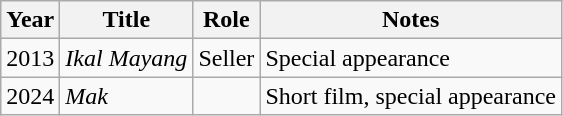<table class="wikitable">
<tr>
<th>Year</th>
<th>Title</th>
<th>Role</th>
<th>Notes</th>
</tr>
<tr>
<td>2013</td>
<td><em>Ikal Mayang</em></td>
<td>Seller</td>
<td>Special appearance</td>
</tr>
<tr>
<td>2024</td>
<td><em>Mak</em></td>
<td></td>
<td>Short film, special appearance</td>
</tr>
</table>
